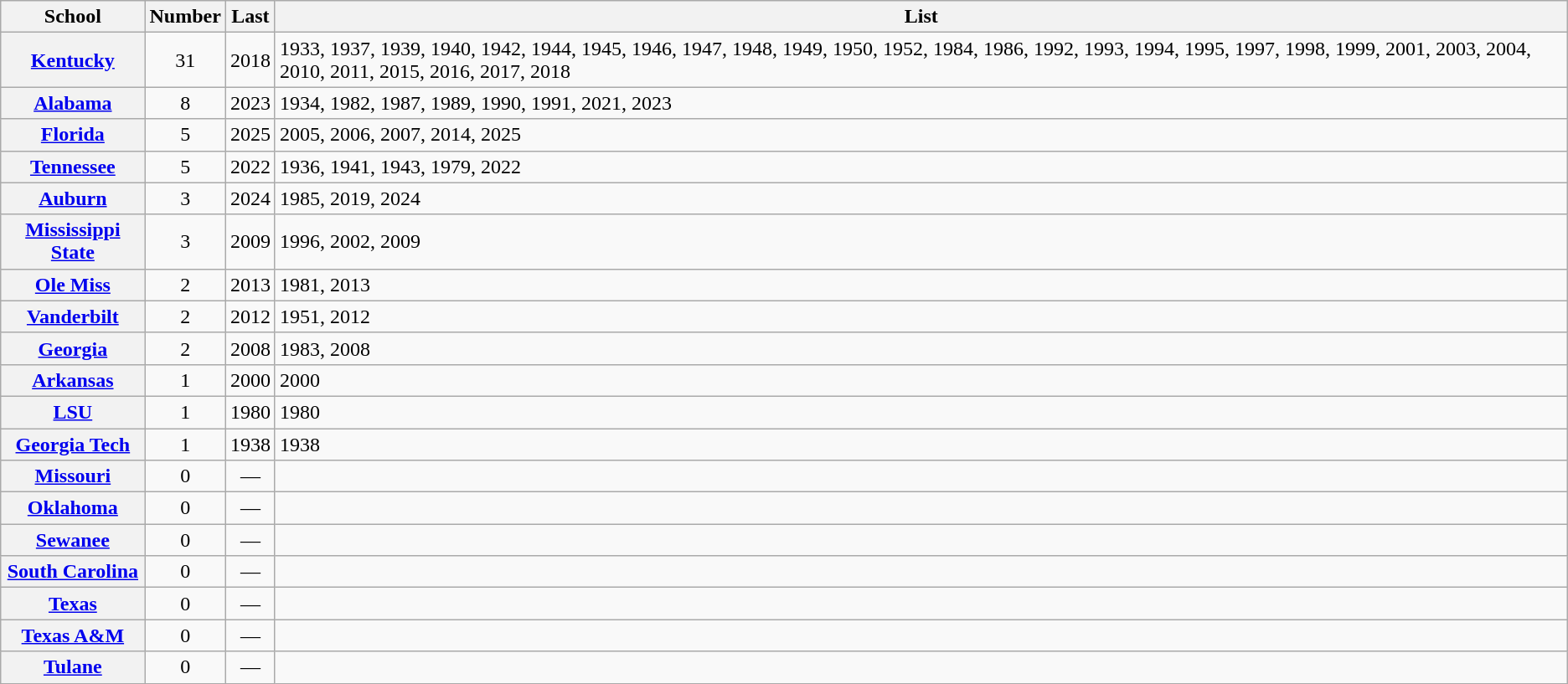<table class="wikitable sortable">
<tr>
<th>School</th>
<th>Number</th>
<th>Last</th>
<th>List</th>
</tr>
<tr>
<th><a href='#'>Kentucky</a></th>
<td align=center>31</td>
<td align=center>2018</td>
<td>1933, 1937, 1939, 1940, 1942, 1944, 1945, 1946, 1947, 1948, 1949, 1950, 1952, 1984, 1986, 1992, 1993, 1994, 1995, 1997, 1998, 1999, 2001, 2003, 2004, 2010, 2011, 2015, 2016, 2017, 2018</td>
</tr>
<tr>
<th><a href='#'>Alabama</a></th>
<td align=center>8</td>
<td align=center>2023</td>
<td>1934, 1982, 1987, 1989, 1990, 1991, 2021, 2023</td>
</tr>
<tr>
<th><a href='#'>Florida</a></th>
<td align=center>5</td>
<td align=center>2025</td>
<td>2005, 2006, 2007, 2014, 2025</td>
</tr>
<tr>
<th><a href='#'>Tennessee</a></th>
<td align=center>5</td>
<td align=center>2022</td>
<td>1936, 1941, 1943, 1979, 2022</td>
</tr>
<tr>
<th><a href='#'>Auburn</a></th>
<td align=center>3</td>
<td align=center>2024</td>
<td>1985, 2019, 2024</td>
</tr>
<tr>
<th><a href='#'>Mississippi State</a></th>
<td align=center>3</td>
<td align=center>2009</td>
<td>1996, 2002, 2009</td>
</tr>
<tr>
<th><a href='#'>Ole Miss</a></th>
<td align=center>2</td>
<td align=center>2013</td>
<td>1981, 2013</td>
</tr>
<tr>
<th><a href='#'>Vanderbilt</a></th>
<td align=center>2</td>
<td align=center>2012</td>
<td>1951, 2012</td>
</tr>
<tr>
<th><a href='#'>Georgia</a></th>
<td align=center>2</td>
<td align=center>2008</td>
<td>1983, 2008</td>
</tr>
<tr>
<th><a href='#'>Arkansas</a></th>
<td align=center>1</td>
<td align=center>2000</td>
<td>2000</td>
</tr>
<tr>
<th><a href='#'>LSU</a></th>
<td align=center>1</td>
<td align=center>1980</td>
<td>1980</td>
</tr>
<tr>
<th><a href='#'>Georgia Tech</a></th>
<td align=center>1</td>
<td align=center>1938</td>
<td>1938</td>
</tr>
<tr>
<th><a href='#'>Missouri</a></th>
<td align=center>0</td>
<td align=center>—</td>
<td></td>
</tr>
<tr>
<th><a href='#'>Oklahoma</a></th>
<td align=center>0</td>
<td align=center>—</td>
<td></td>
</tr>
<tr>
<th><a href='#'>Sewanee</a></th>
<td align=center>0</td>
<td align=center>—</td>
<td></td>
</tr>
<tr>
<th><a href='#'>South Carolina</a></th>
<td align=center>0</td>
<td align=center>—</td>
<td></td>
</tr>
<tr>
<th><a href='#'>Texas</a></th>
<td align=center>0</td>
<td align=center>—</td>
<td></td>
</tr>
<tr>
<th><a href='#'>Texas A&M</a></th>
<td align=center>0</td>
<td align=center>—</td>
<td></td>
</tr>
<tr>
<th><a href='#'>Tulane</a></th>
<td align=center>0</td>
<td align=center>—</td>
<td></td>
</tr>
</table>
